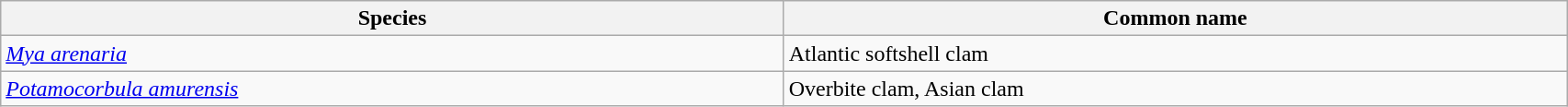<table width=90% class="wikitable">
<tr>
<th width=25%>Species</th>
<th width=25%>Common name</th>
</tr>
<tr>
<td><em><a href='#'>Mya arenaria</a></em></td>
<td>Atlantic softshell clam</td>
</tr>
<tr>
<td><em><a href='#'>Potamocorbula amurensis</a></em></td>
<td>Overbite clam, Asian clam</td>
</tr>
</table>
